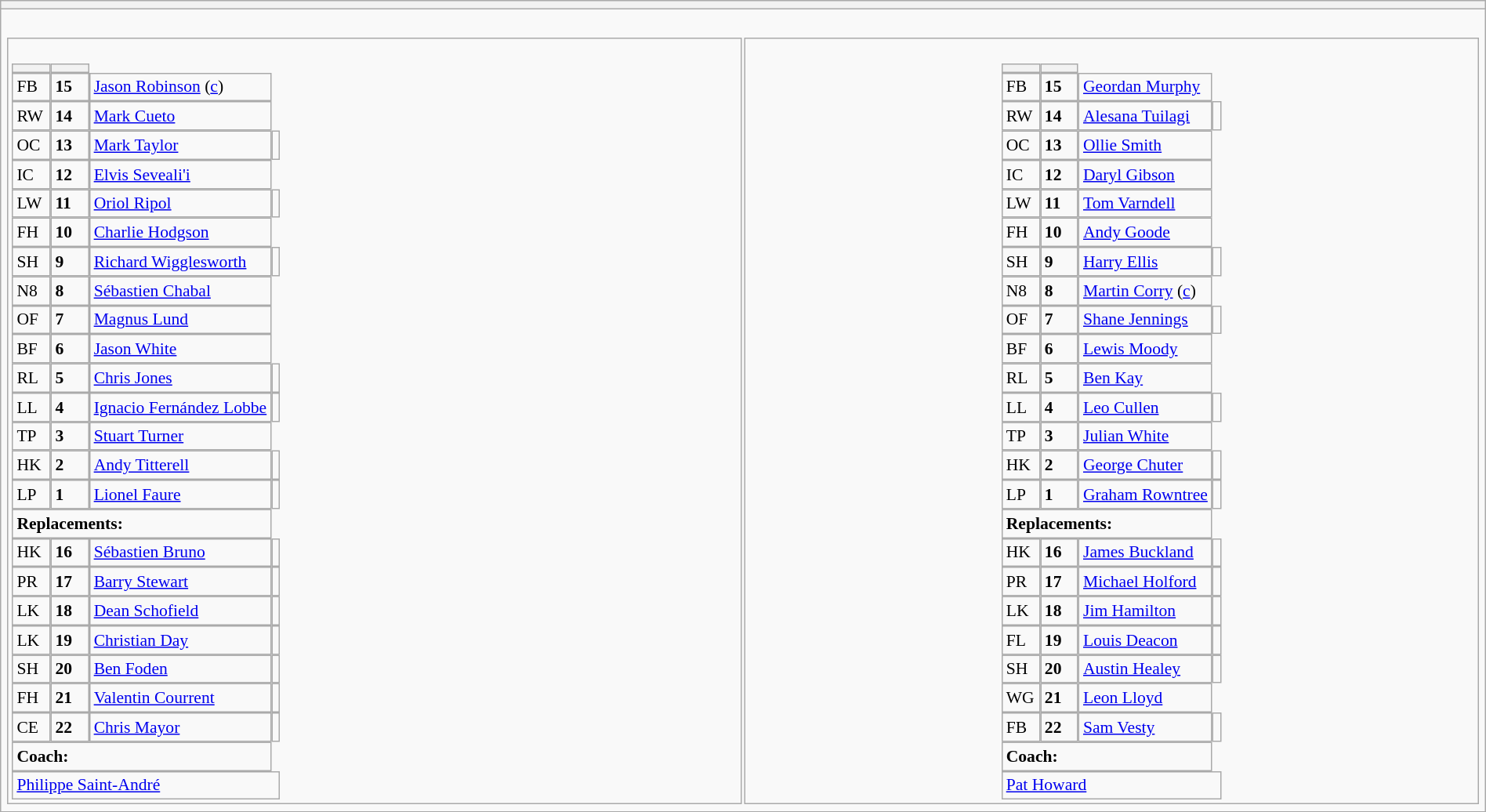<table style="width:100%" class="wikitable collapsible collapsed">
<tr>
<th></th>
</tr>
<tr>
<td><br>




<table width="100%">
<tr>
<td valign="top" width="50%"><br><table style="font-size: 90%" cellspacing="0" cellpadding="0">
<tr>
<th width="25"></th>
<th width="25"></th>
</tr>
<tr>
<td>FB</td>
<td><strong>15</strong></td>
<td> <a href='#'>Jason Robinson</a> (<a href='#'>c</a>)</td>
</tr>
<tr>
<td>RW</td>
<td><strong>14</strong></td>
<td> <a href='#'>Mark Cueto</a></td>
</tr>
<tr>
<td>OC</td>
<td><strong>13</strong></td>
<td> <a href='#'>Mark Taylor</a></td>
<td></td>
</tr>
<tr>
<td>IC</td>
<td><strong>12</strong></td>
<td> <a href='#'>Elvis Seveali'i</a></td>
</tr>
<tr>
<td>LW</td>
<td><strong>11</strong></td>
<td> <a href='#'>Oriol Ripol</a></td>
<td></td>
</tr>
<tr>
<td>FH</td>
<td><strong>10</strong></td>
<td> <a href='#'>Charlie Hodgson</a></td>
</tr>
<tr>
<td>SH</td>
<td><strong>9</strong></td>
<td> <a href='#'>Richard Wigglesworth</a></td>
<td></td>
</tr>
<tr>
<td>N8</td>
<td><strong>8</strong></td>
<td> <a href='#'>Sébastien Chabal</a></td>
</tr>
<tr>
<td>OF</td>
<td><strong>7</strong></td>
<td> <a href='#'>Magnus Lund</a></td>
</tr>
<tr>
<td>BF</td>
<td><strong>6</strong></td>
<td> <a href='#'>Jason White</a></td>
</tr>
<tr>
<td>RL</td>
<td><strong>5</strong></td>
<td> <a href='#'>Chris Jones</a></td>
<td></td>
</tr>
<tr>
<td>LL</td>
<td><strong>4</strong></td>
<td> <a href='#'>Ignacio Fernández Lobbe</a></td>
<td></td>
</tr>
<tr>
<td>TP</td>
<td><strong>3</strong></td>
<td> <a href='#'>Stuart Turner</a></td>
</tr>
<tr>
<td>HK</td>
<td><strong>2</strong></td>
<td> <a href='#'>Andy Titterell</a></td>
<td></td>
</tr>
<tr>
<td>LP</td>
<td><strong>1</strong></td>
<td> <a href='#'>Lionel Faure</a></td>
<td></td>
</tr>
<tr>
<td colspan=3><strong>Replacements:</strong></td>
</tr>
<tr>
<td>HK</td>
<td><strong>16</strong></td>
<td> <a href='#'>Sébastien Bruno</a></td>
<td></td>
</tr>
<tr>
<td>PR</td>
<td><strong>17</strong></td>
<td> <a href='#'>Barry Stewart</a></td>
<td></td>
</tr>
<tr>
<td>LK</td>
<td><strong>18</strong></td>
<td> <a href='#'>Dean Schofield</a></td>
<td></td>
</tr>
<tr>
<td>LK</td>
<td><strong>19</strong></td>
<td> <a href='#'>Christian Day</a></td>
<td></td>
</tr>
<tr>
<td>SH</td>
<td><strong>20</strong></td>
<td> <a href='#'>Ben Foden</a></td>
<td></td>
</tr>
<tr>
<td>FH</td>
<td><strong>21</strong></td>
<td> <a href='#'>Valentin Courrent</a></td>
<td></td>
</tr>
<tr>
<td>CE</td>
<td><strong>22</strong></td>
<td> <a href='#'>Chris Mayor</a></td>
<td></td>
</tr>
<tr>
<td colspan=3><strong>Coach:</strong></td>
</tr>
<tr>
<td colspan="4"> <a href='#'>Philippe Saint-André</a></td>
</tr>
</table>
</td>
<td valign="top" width="50%"><br><table style="font-size: 90%" cellspacing="0" cellpadding="0"  align="center">
<tr>
<th width="25"></th>
<th width="25"></th>
</tr>
<tr>
<td>FB</td>
<td><strong>15</strong></td>
<td> <a href='#'>Geordan Murphy</a></td>
</tr>
<tr>
<td>RW</td>
<td><strong>14</strong></td>
<td> <a href='#'>Alesana Tuilagi</a></td>
<td></td>
</tr>
<tr>
<td>OC</td>
<td><strong>13</strong></td>
<td> <a href='#'>Ollie Smith</a></td>
</tr>
<tr>
<td>IC</td>
<td><strong>12</strong></td>
<td> <a href='#'>Daryl Gibson</a></td>
</tr>
<tr>
<td>LW</td>
<td><strong>11</strong></td>
<td> <a href='#'>Tom Varndell</a></td>
</tr>
<tr>
<td>FH</td>
<td><strong>10</strong></td>
<td> <a href='#'>Andy Goode</a></td>
</tr>
<tr>
<td>SH</td>
<td><strong>9</strong></td>
<td> <a href='#'>Harry Ellis</a></td>
<td></td>
</tr>
<tr>
<td>N8</td>
<td><strong>8</strong></td>
<td> <a href='#'>Martin Corry</a> (<a href='#'>c</a>)</td>
</tr>
<tr>
<td>OF</td>
<td><strong>7</strong></td>
<td> <a href='#'>Shane Jennings</a></td>
<td></td>
</tr>
<tr>
<td>BF</td>
<td><strong>6</strong></td>
<td> <a href='#'>Lewis Moody</a></td>
</tr>
<tr>
<td>RL</td>
<td><strong>5</strong></td>
<td> <a href='#'>Ben Kay</a></td>
</tr>
<tr>
<td>LL</td>
<td><strong>4</strong></td>
<td> <a href='#'>Leo Cullen</a></td>
<td></td>
</tr>
<tr>
<td>TP</td>
<td><strong>3</strong></td>
<td> <a href='#'>Julian White</a></td>
</tr>
<tr>
<td>HK</td>
<td><strong>2</strong></td>
<td> <a href='#'>George Chuter</a></td>
<td></td>
</tr>
<tr>
<td>LP</td>
<td><strong>1</strong></td>
<td> <a href='#'>Graham Rowntree</a></td>
<td></td>
</tr>
<tr>
<td colspan=3><strong>Replacements:</strong></td>
</tr>
<tr>
<td>HK</td>
<td><strong>16</strong></td>
<td> <a href='#'>James Buckland</a></td>
<td></td>
</tr>
<tr>
<td>PR</td>
<td><strong>17</strong></td>
<td> <a href='#'>Michael Holford</a></td>
<td></td>
</tr>
<tr>
<td>LK</td>
<td><strong>18</strong></td>
<td> <a href='#'>Jim Hamilton</a></td>
<td></td>
</tr>
<tr>
<td>FL</td>
<td><strong>19</strong></td>
<td> <a href='#'>Louis Deacon</a></td>
<td></td>
</tr>
<tr>
<td>SH</td>
<td><strong>20</strong></td>
<td> <a href='#'>Austin Healey</a></td>
<td></td>
</tr>
<tr>
<td>WG</td>
<td><strong>21</strong></td>
<td> <a href='#'>Leon Lloyd</a></td>
</tr>
<tr>
<td>FB</td>
<td><strong>22</strong></td>
<td> <a href='#'>Sam Vesty</a></td>
<td></td>
</tr>
<tr>
<td colspan=3><strong>Coach:</strong></td>
</tr>
<tr>
<td colspan="4"> <a href='#'>Pat Howard</a></td>
</tr>
</table>
</td>
</tr>
</table>
</td>
</tr>
</table>
